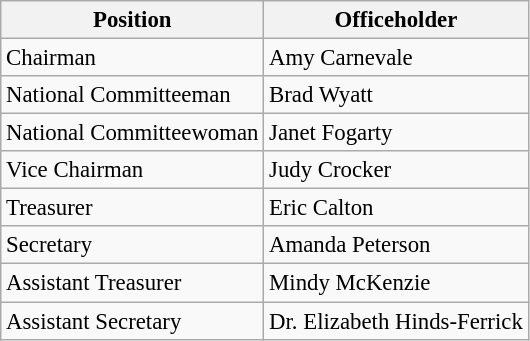<table class="wikitable" style="text-align:left; font-size: 95%;">
<tr>
<th>Position</th>
<th>Officeholder</th>
</tr>
<tr>
<td>Chairman</td>
<td>Amy Carnevale</td>
</tr>
<tr>
<td>National Committeeman</td>
<td>Brad Wyatt</td>
</tr>
<tr>
<td>National Committeewoman</td>
<td>Janet Fogarty</td>
</tr>
<tr>
<td>Vice Chairman</td>
<td>Judy Crocker</td>
</tr>
<tr>
<td>Treasurer</td>
<td>Eric Calton</td>
</tr>
<tr>
<td>Secretary</td>
<td>Amanda Peterson</td>
</tr>
<tr>
<td>Assistant Treasurer</td>
<td>Mindy McKenzie</td>
</tr>
<tr>
<td>Assistant Secretary</td>
<td>Dr. Elizabeth Hinds-Ferrick</td>
</tr>
</table>
